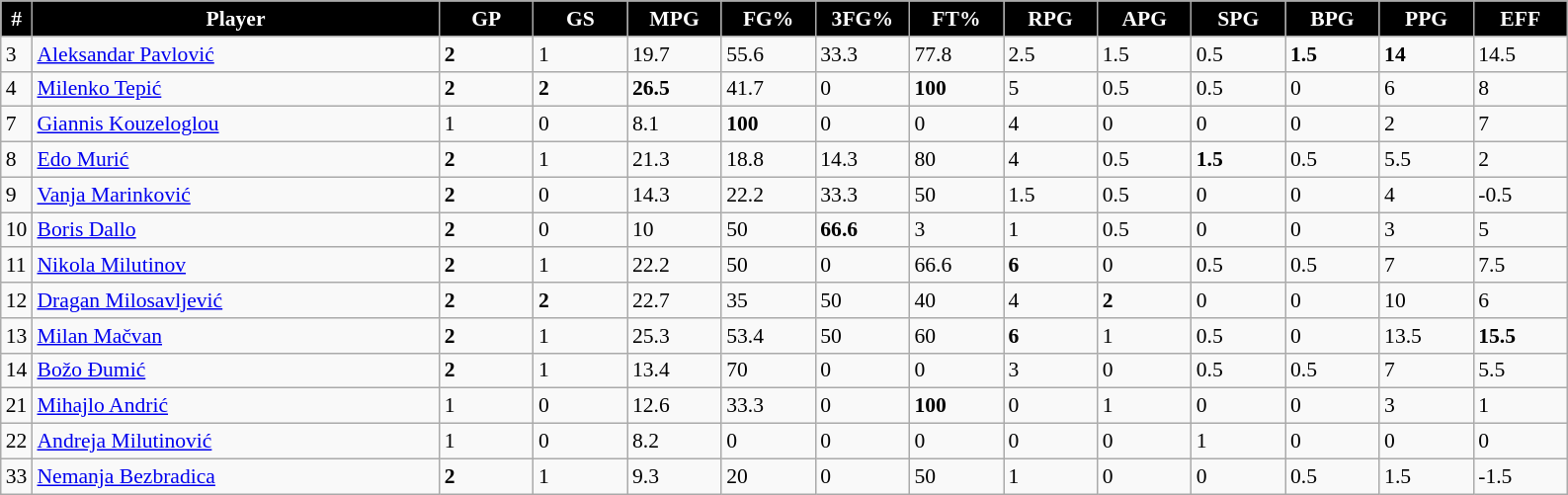<table class="wikitable sortable" style="font-size: 90%">
<tr>
<th style="background:black; color:white;" width="2%">#</th>
<th style="background:black; color:white;">Player</th>
<th style="background:black; color:white;" width="6%">GP</th>
<th style="background:black; color:white;" width="6%">GS</th>
<th style="background:black; color:white;" width="6%">MPG</th>
<th style="background:black; color:white;" width="6%">FG%</th>
<th style="background:black; color:white;" width="6%">3FG%</th>
<th style="background:black; color:white;" width="6%">FT%</th>
<th style="background:black; color:white;" width="6%">RPG</th>
<th style="background:black; color:white;" width="6%">APG</th>
<th style="background:black; color:white;" width="6%">SPG</th>
<th style="background:black; color:white;" width="6%">BPG</th>
<th style="background:black; color:white;" width="6%">PPG</th>
<th style="background:black; color:white;" width="6%">EFF</th>
</tr>
<tr>
<td>3</td>
<td> <a href='#'>Aleksandar Pavlović</a></td>
<td><strong>2</strong></td>
<td>1</td>
<td>19.7</td>
<td>55.6</td>
<td>33.3</td>
<td>77.8</td>
<td>2.5</td>
<td>1.5</td>
<td>0.5</td>
<td><strong>1.5</strong></td>
<td><strong>14</strong></td>
<td>14.5</td>
</tr>
<tr>
<td>4</td>
<td> <a href='#'>Milenko Tepić</a></td>
<td><strong>2</strong></td>
<td><strong>2</strong></td>
<td><strong>26.5</strong></td>
<td>41.7</td>
<td>0</td>
<td><strong>100</strong></td>
<td>5</td>
<td>0.5</td>
<td>0.5</td>
<td>0</td>
<td>6</td>
<td>8</td>
</tr>
<tr>
<td>7</td>
<td> <a href='#'>Giannis Kouzeloglou</a></td>
<td>1</td>
<td>0</td>
<td>8.1</td>
<td><strong>100</strong></td>
<td>0</td>
<td>0</td>
<td>4</td>
<td>0</td>
<td>0</td>
<td>0</td>
<td>2</td>
<td>7</td>
</tr>
<tr>
<td>8</td>
<td> <a href='#'>Edo Murić</a></td>
<td><strong>2</strong></td>
<td>1</td>
<td>21.3</td>
<td>18.8</td>
<td>14.3</td>
<td>80</td>
<td>4</td>
<td>0.5</td>
<td><strong>1.5</strong></td>
<td>0.5</td>
<td>5.5</td>
<td>2</td>
</tr>
<tr>
<td>9</td>
<td> <a href='#'>Vanja Marinković</a></td>
<td><strong>2</strong></td>
<td>0</td>
<td>14.3</td>
<td>22.2</td>
<td>33.3</td>
<td>50</td>
<td>1.5</td>
<td>0.5</td>
<td>0</td>
<td>0</td>
<td>4</td>
<td>-0.5</td>
</tr>
<tr>
<td>10</td>
<td> <a href='#'>Boris Dallo</a></td>
<td><strong>2</strong></td>
<td>0</td>
<td>10</td>
<td>50</td>
<td><strong>66.6</strong></td>
<td>3</td>
<td>1</td>
<td>0.5</td>
<td>0</td>
<td>0</td>
<td>3</td>
<td>5</td>
</tr>
<tr>
<td>11</td>
<td> <a href='#'>Nikola Milutinov</a></td>
<td><strong>2</strong></td>
<td>1</td>
<td>22.2</td>
<td>50</td>
<td>0</td>
<td>66.6</td>
<td><strong>6</strong></td>
<td>0</td>
<td>0.5</td>
<td>0.5</td>
<td>7</td>
<td>7.5</td>
</tr>
<tr>
<td>12</td>
<td> <a href='#'>Dragan Milosavljević</a></td>
<td><strong>2</strong></td>
<td><strong>2</strong></td>
<td>22.7</td>
<td>35</td>
<td>50</td>
<td>40</td>
<td>4</td>
<td><strong>2</strong></td>
<td>0</td>
<td>0</td>
<td>10</td>
<td>6</td>
</tr>
<tr>
<td>13</td>
<td> <a href='#'>Milan Mačvan</a></td>
<td><strong>2</strong></td>
<td>1</td>
<td>25.3</td>
<td>53.4</td>
<td>50</td>
<td>60</td>
<td><strong>6</strong></td>
<td>1</td>
<td>0.5</td>
<td>0</td>
<td>13.5</td>
<td><strong>15.5</strong></td>
</tr>
<tr>
<td>14</td>
<td> <a href='#'>Božo Đumić</a></td>
<td><strong>2</strong></td>
<td>1</td>
<td>13.4</td>
<td>70</td>
<td>0</td>
<td>0</td>
<td>3</td>
<td>0</td>
<td>0.5</td>
<td>0.5</td>
<td>7</td>
<td>5.5</td>
</tr>
<tr>
<td>21</td>
<td> <a href='#'>Mihajlo Andrić</a></td>
<td>1</td>
<td>0</td>
<td>12.6</td>
<td>33.3</td>
<td>0</td>
<td><strong>100</strong></td>
<td>0</td>
<td>1</td>
<td>0</td>
<td>0</td>
<td>3</td>
<td>1</td>
</tr>
<tr>
<td>22</td>
<td> <a href='#'>Andreja Milutinović</a></td>
<td>1</td>
<td>0</td>
<td>8.2</td>
<td>0</td>
<td>0</td>
<td>0</td>
<td>0</td>
<td>0</td>
<td>1</td>
<td>0</td>
<td>0</td>
<td>0</td>
</tr>
<tr>
<td>33</td>
<td> <a href='#'>Nemanja Bezbradica</a></td>
<td><strong>2</strong></td>
<td>1</td>
<td>9.3</td>
<td>20</td>
<td>0</td>
<td>50</td>
<td>1</td>
<td>0</td>
<td>0</td>
<td>0.5</td>
<td>1.5</td>
<td>-1.5</td>
</tr>
</table>
